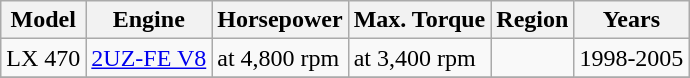<table class="wikitable">
<tr>
<th>Model</th>
<th>Engine</th>
<th>Horsepower</th>
<th>Max. Torque</th>
<th>Region</th>
<th>Years</th>
</tr>
<tr>
<td>LX 470</td>
<td><a href='#'>2UZ-FE V8</a> </td>
<td> at 4,800 rpm</td>
<td> at 3,400 rpm</td>
<td></td>
<td>1998-2005</td>
</tr>
<tr>
</tr>
</table>
